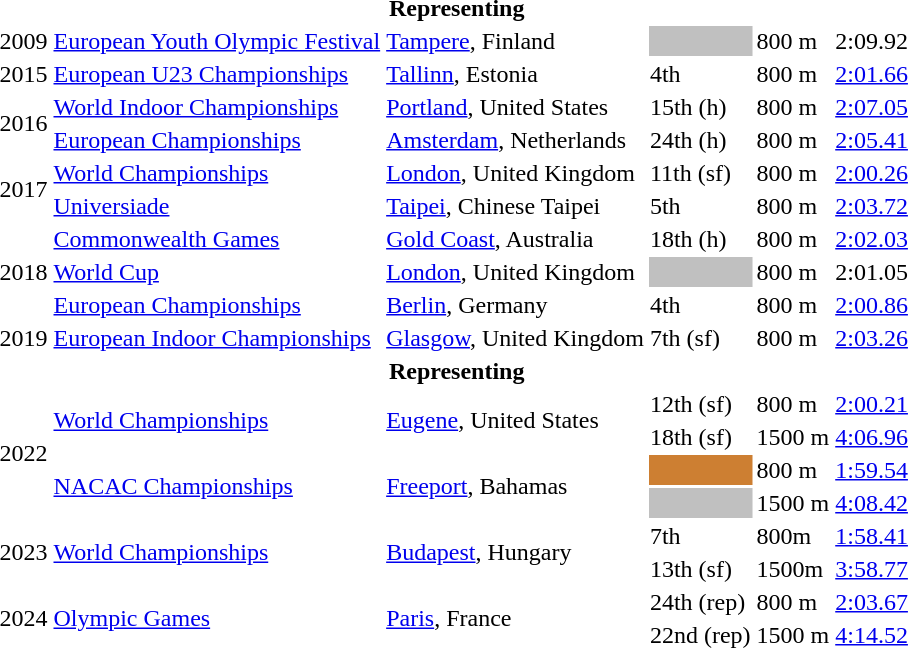<table>
<tr>
<th colspan="7">Representing </th>
</tr>
<tr>
<td>2009</td>
<td><a href='#'>European Youth Olympic Festival</a></td>
<td><a href='#'>Tampere</a>, Finland</td>
<td bgcolor=silver></td>
<td>800 m</td>
<td>2:09.92</td>
</tr>
<tr>
<td>2015</td>
<td><a href='#'>European U23 Championships</a></td>
<td><a href='#'>Tallinn</a>, Estonia</td>
<td>4th</td>
<td>800 m</td>
<td><a href='#'>2:01.66</a></td>
</tr>
<tr>
<td rowspan=2>2016</td>
<td><a href='#'>World Indoor Championships</a></td>
<td><a href='#'>Portland</a>, United States</td>
<td>15th (h)</td>
<td>800 m</td>
<td><a href='#'>2:07.05</a></td>
</tr>
<tr>
<td><a href='#'>European Championships</a></td>
<td><a href='#'>Amsterdam</a>, Netherlands</td>
<td>24th (h)</td>
<td>800 m</td>
<td><a href='#'>2:05.41</a></td>
</tr>
<tr>
<td rowspan=2>2017</td>
<td><a href='#'>World Championships</a></td>
<td><a href='#'>London</a>, United Kingdom</td>
<td>11th (sf)</td>
<td>800 m</td>
<td><a href='#'>2:00.26</a></td>
</tr>
<tr>
<td><a href='#'>Universiade</a></td>
<td><a href='#'>Taipei</a>, Chinese Taipei</td>
<td>5th</td>
<td>800 m</td>
<td><a href='#'>2:03.72</a></td>
</tr>
<tr>
<td rowspan=3>2018</td>
<td><a href='#'>Commonwealth Games</a></td>
<td><a href='#'>Gold Coast</a>, Australia</td>
<td>18th (h)</td>
<td>800 m</td>
<td><a href='#'>2:02.03</a></td>
</tr>
<tr>
<td><a href='#'>World Cup</a></td>
<td><a href='#'>London</a>, United Kingdom</td>
<td bgcolor=silver></td>
<td>800 m</td>
<td>2:01.05</td>
</tr>
<tr>
<td><a href='#'>European Championships</a></td>
<td><a href='#'>Berlin</a>, Germany</td>
<td>4th</td>
<td>800 m</td>
<td><a href='#'>2:00.86</a></td>
</tr>
<tr>
<td>2019</td>
<td><a href='#'>European Indoor Championships</a></td>
<td><a href='#'>Glasgow</a>, United Kingdom</td>
<td>7th (sf)</td>
<td>800 m</td>
<td><a href='#'>2:03.26</a></td>
</tr>
<tr>
<th colspan="7">Representing </th>
</tr>
<tr>
<td rowspan=4>2022</td>
<td rowspan=2><a href='#'>World Championships</a></td>
<td rowspan=2><a href='#'>Eugene</a>, United States</td>
<td>12th (sf)</td>
<td>800 m</td>
<td><a href='#'>2:00.21</a></td>
</tr>
<tr>
<td>18th (sf)</td>
<td>1500 m</td>
<td><a href='#'>4:06.96</a></td>
</tr>
<tr>
<td rowspan=2><a href='#'>NACAC Championships</a></td>
<td rowspan=2><a href='#'>Freeport</a>, Bahamas</td>
<td bgcolor=CD7F32></td>
<td>800 m</td>
<td><a href='#'>1:59.54</a></td>
</tr>
<tr>
<td bgcolor=silver></td>
<td>1500 m</td>
<td><a href='#'>4:08.42</a></td>
</tr>
<tr>
<td rowspan=2>2023</td>
<td rowspan=2><a href='#'>World Championships</a></td>
<td rowspan=2><a href='#'>Budapest</a>, Hungary</td>
<td>7th</td>
<td>800m</td>
<td><a href='#'>1:58.41</a></td>
<td></td>
</tr>
<tr>
<td>13th (sf)</td>
<td>1500m</td>
<td><a href='#'>3:58.77</a></td>
<td></td>
</tr>
<tr>
<td rowspan=2>2024</td>
<td rowspan=2><a href='#'>Olympic Games</a></td>
<td rowspan=2><a href='#'>Paris</a>, France</td>
<td>24th (rep)</td>
<td>800 m</td>
<td><a href='#'>2:03.67</a></td>
</tr>
<tr>
<td>22nd (rep)</td>
<td>1500 m</td>
<td><a href='#'>4:14.52</a></td>
<td></td>
</tr>
</table>
